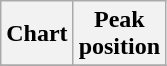<table class="wikitable plainrowheaders">
<tr>
<th>Chart</th>
<th>Peak<br>position</th>
</tr>
<tr>
</tr>
</table>
